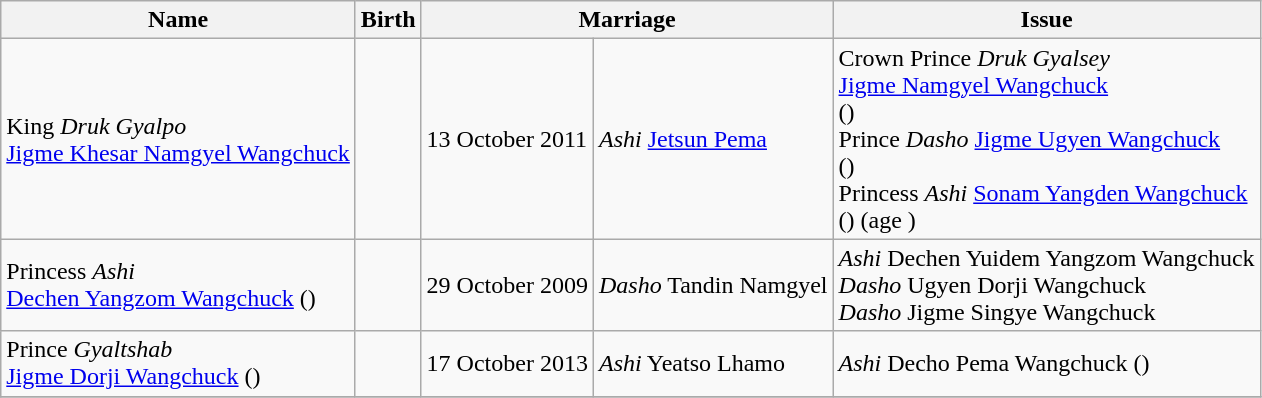<table class="wikitable">
<tr>
<th>Name</th>
<th>Birth</th>
<th colspan="2">Marriage</th>
<th>Issue</th>
</tr>
<tr>
<td>King <em>Druk Gyalpo</em><br><a href='#'>Jigme Khesar Namgyel Wangchuck</a></td>
<td></td>
<td>13 October 2011</td>
<td><em>Ashi</em> <a href='#'>Jetsun Pema</a></td>
<td>Crown Prince <em>Druk Gyalsey</em><br><a href='#'>Jigme Namgyel Wangchuck</a><br> ()<br>Prince <em>Dasho</em> <a href='#'>Jigme Ugyen Wangchuck</a><br>()<br>Princess <em>Ashi</em> <a href='#'>Sonam Yangden Wangchuck</a><br>() (age )</td>
</tr>
<tr>
<td>Princess <em>Ashi</em><br><a href='#'>Dechen Yangzom Wangchuck</a> ()</td>
<td></td>
<td>29 October 2009</td>
<td><em>Dasho</em> Tandin Namgyel</td>
<td><em>Ashi</em> Dechen Yuidem Yangzom Wangchuck<br><em>Dasho</em> Ugyen Dorji Wangchuck<br><em>Dasho</em> Jigme Singye Wangchuck</td>
</tr>
<tr>
<td>Prince <em>Gyaltshab</em><br><a href='#'>Jigme Dorji Wangchuck</a> ()</td>
<td></td>
<td>17 October 2013</td>
<td><em>Ashi</em> Yeatso Lhamo</td>
<td><em>Ashi</em> Decho Pema Wangchuck ()</td>
</tr>
<tr>
</tr>
</table>
